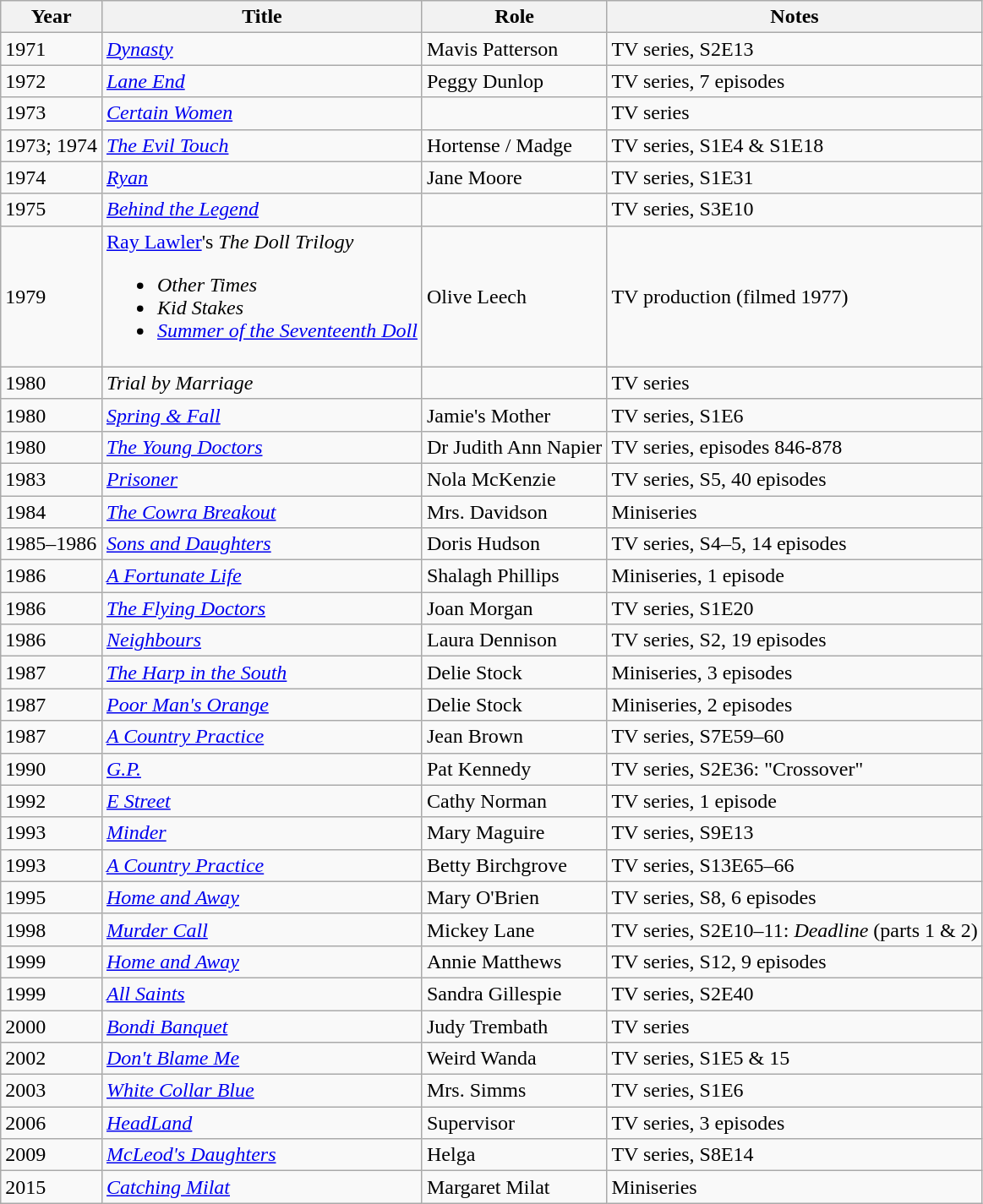<table class="wikitable sortable">
<tr>
<th>Year</th>
<th>Title</th>
<th>Role</th>
<th class="unsortable">Notes</th>
</tr>
<tr>
<td>1971</td>
<td><em><a href='#'>Dynasty</a></em></td>
<td>Mavis Patterson</td>
<td>TV series, S2E13</td>
</tr>
<tr>
<td>1972</td>
<td><em><a href='#'>Lane End</a></em></td>
<td>Peggy Dunlop</td>
<td>TV series, 7 episodes</td>
</tr>
<tr>
<td>1973</td>
<td><em><a href='#'>Certain Women</a></em></td>
<td></td>
<td>TV series</td>
</tr>
<tr>
<td>1973; 1974</td>
<td><em><a href='#'>The Evil Touch</a></em></td>
<td>Hortense / Madge</td>
<td>TV series, S1E4 & S1E18</td>
</tr>
<tr>
<td>1974</td>
<td><em><a href='#'>Ryan</a></em></td>
<td>Jane Moore</td>
<td>TV series, S1E31</td>
</tr>
<tr>
<td>1975</td>
<td><em><a href='#'>Behind the Legend</a></em></td>
<td></td>
<td>TV series, S3E10</td>
</tr>
<tr>
<td>1979</td>
<td><a href='#'>Ray Lawler</a>'s <em>The Doll Trilogy</em><br><ul><li><em>Other Times</em></li><li><em>Kid Stakes</em></li><li><em><a href='#'>Summer of the Seventeenth Doll</a></em></li></ul></td>
<td>Olive Leech</td>
<td>TV production (filmed 1977)</td>
</tr>
<tr>
<td>1980</td>
<td><em>Trial by Marriage</em></td>
<td></td>
<td>TV series</td>
</tr>
<tr>
<td>1980</td>
<td><em><a href='#'>Spring & Fall</a></em></td>
<td>Jamie's Mother</td>
<td>TV series, S1E6</td>
</tr>
<tr>
<td>1980</td>
<td><em><a href='#'>The Young Doctors</a></em></td>
<td>Dr Judith Ann Napier</td>
<td>TV series, episodes 846-878</td>
</tr>
<tr>
<td>1983</td>
<td><em><a href='#'>Prisoner</a></em></td>
<td>Nola McKenzie</td>
<td>TV series, S5, 40 episodes</td>
</tr>
<tr>
<td>1984</td>
<td><em><a href='#'>The Cowra Breakout</a></em></td>
<td>Mrs. Davidson</td>
<td>Miniseries</td>
</tr>
<tr>
<td>1985–1986</td>
<td><em><a href='#'>Sons and Daughters</a></em></td>
<td>Doris Hudson</td>
<td>TV series, S4–5, 14 episodes</td>
</tr>
<tr>
<td>1986</td>
<td><em><a href='#'>A Fortunate Life</a></em></td>
<td>Shalagh Phillips</td>
<td>Miniseries, 1 episode</td>
</tr>
<tr>
<td>1986</td>
<td><em><a href='#'>The Flying Doctors</a></em></td>
<td>Joan Morgan</td>
<td>TV series, S1E20</td>
</tr>
<tr>
<td>1986</td>
<td><em><a href='#'>Neighbours</a></em></td>
<td>Laura Dennison</td>
<td>TV series, S2, 19 episodes</td>
</tr>
<tr>
<td>1987</td>
<td><em><a href='#'>The Harp in the South</a></em></td>
<td>Delie Stock</td>
<td>Miniseries, 3 episodes</td>
</tr>
<tr>
<td>1987</td>
<td><em><a href='#'>Poor Man's Orange</a></em></td>
<td>Delie Stock</td>
<td>Miniseries, 2 episodes</td>
</tr>
<tr>
<td>1987</td>
<td><em><a href='#'>A Country Practice</a></em></td>
<td>Jean Brown</td>
<td>TV series, S7E59–60</td>
</tr>
<tr>
<td>1990</td>
<td><em><a href='#'>G.P.</a></em></td>
<td>Pat Kennedy</td>
<td>TV series, S2E36: "Crossover"</td>
</tr>
<tr>
<td>1992</td>
<td><em><a href='#'>E Street</a></em></td>
<td>Cathy Norman</td>
<td>TV series, 1 episode</td>
</tr>
<tr>
<td>1993</td>
<td><em><a href='#'>Minder</a></em></td>
<td>Mary Maguire</td>
<td>TV series, S9E13</td>
</tr>
<tr>
<td>1993</td>
<td><em><a href='#'>A Country Practice</a></em></td>
<td>Betty Birchgrove</td>
<td>TV series, S13E65–66</td>
</tr>
<tr>
<td>1995</td>
<td><em><a href='#'>Home and Away</a></em></td>
<td>Mary O'Brien</td>
<td>TV series, S8, 6 episodes</td>
</tr>
<tr>
<td>1998</td>
<td><em><a href='#'>Murder Call</a></em></td>
<td>Mickey Lane</td>
<td>TV series, S2E10–11: <em>Deadline</em> (parts 1 & 2)</td>
</tr>
<tr>
<td>1999</td>
<td><em><a href='#'>Home and Away</a></em></td>
<td>Annie Matthews</td>
<td>TV series, S12, 9 episodes</td>
</tr>
<tr>
<td>1999</td>
<td><em><a href='#'>All Saints</a></em></td>
<td>Sandra Gillespie</td>
<td>TV series, S2E40</td>
</tr>
<tr>
<td>2000</td>
<td><em><a href='#'>Bondi Banquet</a></em></td>
<td>Judy Trembath</td>
<td>TV series</td>
</tr>
<tr>
<td>2002</td>
<td><em><a href='#'>Don't Blame Me</a></em></td>
<td>Weird Wanda</td>
<td>TV series, S1E5 & 15</td>
</tr>
<tr>
<td>2003</td>
<td><em><a href='#'>White Collar Blue</a></em></td>
<td>Mrs. Simms</td>
<td>TV series, S1E6</td>
</tr>
<tr>
<td>2006</td>
<td><em><a href='#'>HeadLand</a></em></td>
<td>Supervisor</td>
<td>TV series, 3 episodes</td>
</tr>
<tr>
<td>2009</td>
<td><em><a href='#'>McLeod's Daughters</a></em></td>
<td>Helga</td>
<td>TV series, S8E14</td>
</tr>
<tr>
<td>2015</td>
<td><em><a href='#'>Catching Milat</a></em></td>
<td>Margaret Milat</td>
<td>Miniseries</td>
</tr>
</table>
